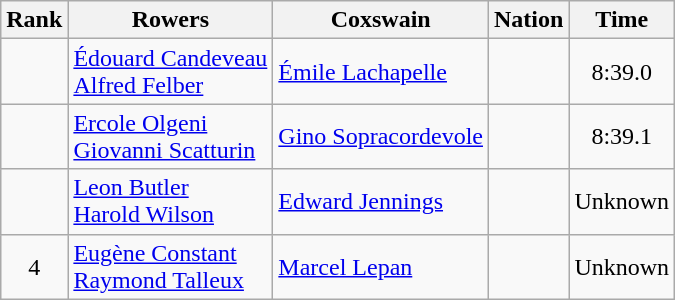<table class="wikitable sortable" style="text-align:center">
<tr>
<th>Rank</th>
<th>Rowers</th>
<th>Coxswain</th>
<th>Nation</th>
<th>Time</th>
</tr>
<tr>
<td></td>
<td align=left><a href='#'>Édouard Candeveau</a> <br> <a href='#'>Alfred Felber</a></td>
<td align=left><a href='#'>Émile Lachapelle</a></td>
<td align=left></td>
<td>8:39.0</td>
</tr>
<tr>
<td></td>
<td align=left><a href='#'>Ercole Olgeni</a> <br> <a href='#'>Giovanni Scatturin</a></td>
<td align=left><a href='#'>Gino Sopracordevole</a></td>
<td align=left></td>
<td>8:39.1</td>
</tr>
<tr>
<td></td>
<td align=left><a href='#'>Leon Butler</a> <br> <a href='#'>Harold Wilson</a></td>
<td align=left><a href='#'>Edward Jennings</a></td>
<td align=left></td>
<td data-sort-value=9:00.00>Unknown</td>
</tr>
<tr>
<td>4</td>
<td align=left><a href='#'>Eugène Constant</a> <br> <a href='#'>Raymond Talleux</a></td>
<td align=left><a href='#'>Marcel Lepan</a></td>
<td align=left></td>
<td data-sort-value=9:99.99>Unknown</td>
</tr>
</table>
